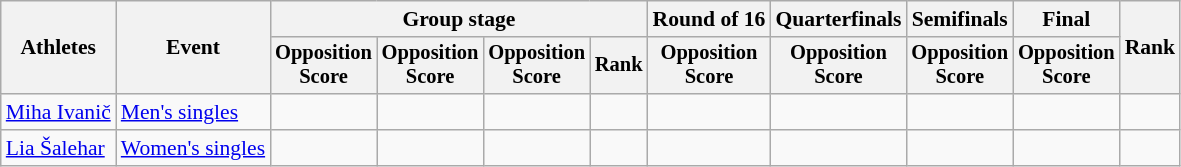<table class="wikitable" style="font-size:90%">
<tr>
<th rowspan="2">Athletes</th>
<th rowspan="2">Event</th>
<th colspan="4">Group stage</th>
<th>Round of 16</th>
<th>Quarterfinals</th>
<th>Semifinals</th>
<th>Final</th>
<th rowspan="2">Rank</th>
</tr>
<tr style="font-size:95%">
<th>Opposition<br>Score</th>
<th>Opposition<br>Score</th>
<th>Opposition<br>Score</th>
<th>Rank</th>
<th>Opposition<br>Score</th>
<th>Opposition<br>Score</th>
<th>Opposition<br>Score</th>
<th>Opposition<br>Score</th>
</tr>
<tr align="center">
<td align="left"><a href='#'>Miha Ivanič</a></td>
<td align="left"><a href='#'>Men's singles</a></td>
<td><br></td>
<td><br></td>
<td><br></td>
<td></td>
<td></td>
<td></td>
<td></td>
<td></td>
<td></td>
</tr>
<tr align="center">
<td align="left"><a href='#'>Lia Šalehar</a></td>
<td align="left"><a href='#'>Women's singles</a></td>
<td><br></td>
<td><br></td>
<td><br></td>
<td></td>
<td></td>
<td></td>
<td></td>
<td></td>
<td></td>
</tr>
</table>
